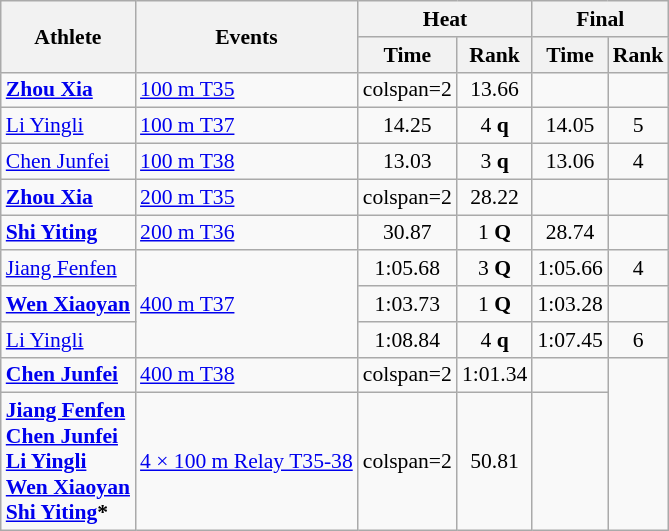<table class=wikitable style="text-align: center; font-size:90%">
<tr>
<th rowspan="2">Athlete</th>
<th rowspan="2">Events</th>
<th colspan="2">Heat</th>
<th colspan="2">Final</th>
</tr>
<tr>
<th>Time</th>
<th>Rank</th>
<th>Time</th>
<th>Rank</th>
</tr>
<tr>
<td align=left><strong><a href='#'>Zhou Xia</a></strong></td>
<td align=left><a href='#'>100 m T35</a></td>
<td>colspan=2 </td>
<td>13.66</td>
<td></td>
</tr>
<tr>
<td align=left><a href='#'>Li Yingli</a></td>
<td align=left><a href='#'>100 m T37</a></td>
<td>14.25</td>
<td>4 <strong>q</strong></td>
<td>14.05</td>
<td>5</td>
</tr>
<tr>
<td align=left><a href='#'>Chen Junfei</a></td>
<td align=left><a href='#'>100 m T38</a></td>
<td>13.03</td>
<td>3 <strong>q</strong></td>
<td>13.06</td>
<td>4</td>
</tr>
<tr>
<td align=left><strong><a href='#'>Zhou Xia</a></strong></td>
<td align=left><a href='#'>200 m T35</a></td>
<td>colspan=2 </td>
<td>28.22 </td>
<td></td>
</tr>
<tr>
<td align=left><strong><a href='#'>Shi Yiting</a></strong></td>
<td align=left><a href='#'>200 m T36</a></td>
<td>30.87</td>
<td>1 <strong>Q</strong></td>
<td>28.74</td>
<td></td>
</tr>
<tr>
<td align=left><a href='#'>Jiang Fenfen</a></td>
<td align=left rowspan=3><a href='#'>400 m T37</a></td>
<td>1:05.68</td>
<td>3 <strong>Q</strong></td>
<td>1:05.66</td>
<td>4</td>
</tr>
<tr>
<td align=left><strong><a href='#'>Wen Xiaoyan</a></strong></td>
<td>1:03.73</td>
<td>1 <strong>Q</strong></td>
<td>1:03.28</td>
<td></td>
</tr>
<tr>
<td align=left><a href='#'>Li Yingli</a></td>
<td>1:08.84</td>
<td>4 <strong>q</strong></td>
<td>1:07.45</td>
<td>6</td>
</tr>
<tr>
<td align=left><strong><a href='#'>Chen Junfei</a></strong></td>
<td align=left><a href='#'>400 m T38</a></td>
<td>colspan=2 </td>
<td>1:01.34</td>
<td></td>
</tr>
<tr>
<td align=left><strong><a href='#'>Jiang Fenfen</a><br><a href='#'>Chen Junfei</a><br><a href='#'>Li Yingli</a><br><a href='#'>Wen Xiaoyan</a><br><a href='#'>Shi Yiting</a>*</strong></td>
<td align=left><a href='#'>4 × 100 m Relay T35-38</a></td>
<td>colspan=2 </td>
<td>50.81 </td>
<td></td>
</tr>
</table>
